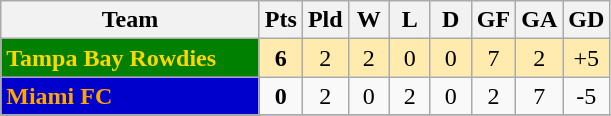<table class="wikitable" style="text-align: center;">
<tr>
<th style="width:165px;">Team</th>
<th width="20">Pts</th>
<th width="20">Pld</th>
<th width="20">W</th>
<th width="20">L</th>
<th width="20">D</th>
<th width="20">GF</th>
<th width="20">GA</th>
<th width="20">GD</th>
</tr>
<tr>
<td style="text-align:left;background:green;color:#FFD700;"><strong>Tampa Bay Rowdies</strong></td>
<td align=center style="background:#ffebad;"><strong>6</strong></td>
<td align=center style="background:#ffebad;">2</td>
<td align=center style="background:#ffebad;">2</td>
<td align=center style="background:#ffebad;">0</td>
<td align=center style="background:#ffebad;">0</td>
<td align=center style="background:#ffebad;">7</td>
<td align=center style="background:#ffebad;">2</td>
<td align=center style="background:#ffebad;">+5</td>
</tr>
<tr>
<td style="text-align:left;background:#0000cd;color:orange;"><strong>Miami FC</strong></td>
<td><strong>0</strong></td>
<td>2</td>
<td>0</td>
<td>2</td>
<td>0</td>
<td>2</td>
<td>7</td>
<td>-5</td>
</tr>
<tr>
</tr>
</table>
